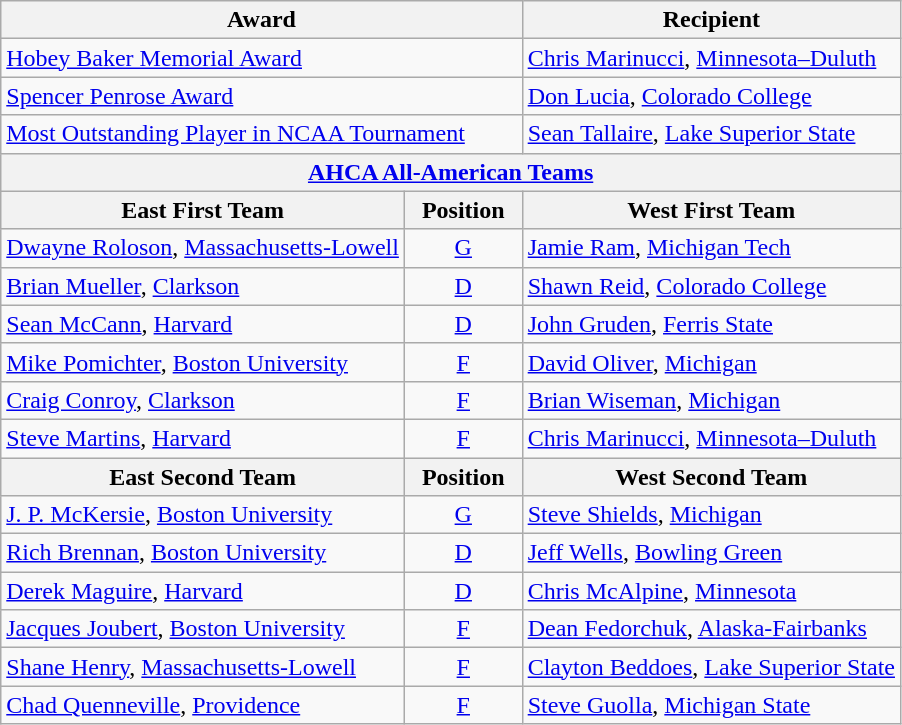<table class="wikitable">
<tr>
<th colspan=2>Award</th>
<th>Recipient</th>
</tr>
<tr>
<td colspan=2><a href='#'>Hobey Baker Memorial Award</a></td>
<td><a href='#'>Chris Marinucci</a>, <a href='#'>Minnesota–Duluth</a></td>
</tr>
<tr>
<td colspan=2><a href='#'>Spencer Penrose Award</a></td>
<td><a href='#'>Don Lucia</a>, <a href='#'>Colorado College</a></td>
</tr>
<tr>
<td colspan=2><a href='#'>Most Outstanding Player in NCAA Tournament</a></td>
<td><a href='#'>Sean Tallaire</a>, <a href='#'>Lake Superior State</a></td>
</tr>
<tr>
<th colspan=3><a href='#'>AHCA All-American Teams</a></th>
</tr>
<tr>
<th>East First Team</th>
<th>  Position  </th>
<th>West First Team</th>
</tr>
<tr>
<td><a href='#'>Dwayne Roloson</a>, <a href='#'>Massachusetts-Lowell</a></td>
<td align=center><a href='#'>G</a></td>
<td><a href='#'>Jamie Ram</a>, <a href='#'>Michigan Tech</a></td>
</tr>
<tr>
<td><a href='#'>Brian Mueller</a>, <a href='#'>Clarkson</a></td>
<td align=center><a href='#'>D</a></td>
<td><a href='#'>Shawn Reid</a>, <a href='#'>Colorado College</a></td>
</tr>
<tr>
<td><a href='#'>Sean McCann</a>, <a href='#'>Harvard</a></td>
<td align=center><a href='#'>D</a></td>
<td><a href='#'>John Gruden</a>, <a href='#'>Ferris State</a></td>
</tr>
<tr>
<td><a href='#'>Mike Pomichter</a>, <a href='#'>Boston University</a></td>
<td align=center><a href='#'>F</a></td>
<td><a href='#'>David Oliver</a>, <a href='#'>Michigan</a></td>
</tr>
<tr>
<td><a href='#'>Craig Conroy</a>, <a href='#'>Clarkson</a></td>
<td align=center><a href='#'>F</a></td>
<td><a href='#'>Brian Wiseman</a>, <a href='#'>Michigan</a></td>
</tr>
<tr>
<td><a href='#'>Steve Martins</a>, <a href='#'>Harvard</a></td>
<td align=center><a href='#'>F</a></td>
<td><a href='#'>Chris Marinucci</a>, <a href='#'>Minnesota–Duluth</a></td>
</tr>
<tr>
<th>East Second Team</th>
<th>  Position  </th>
<th>West Second Team</th>
</tr>
<tr>
<td><a href='#'>J. P. McKersie</a>, <a href='#'>Boston University</a></td>
<td align=center><a href='#'>G</a></td>
<td><a href='#'>Steve Shields</a>, <a href='#'>Michigan</a></td>
</tr>
<tr>
<td><a href='#'>Rich Brennan</a>, <a href='#'>Boston University</a></td>
<td align=center><a href='#'>D</a></td>
<td><a href='#'>Jeff Wells</a>, <a href='#'>Bowling Green</a></td>
</tr>
<tr>
<td><a href='#'>Derek Maguire</a>, <a href='#'>Harvard</a></td>
<td align=center><a href='#'>D</a></td>
<td><a href='#'>Chris McAlpine</a>, <a href='#'>Minnesota</a></td>
</tr>
<tr>
<td><a href='#'>Jacques Joubert</a>, <a href='#'>Boston University</a></td>
<td align=center><a href='#'>F</a></td>
<td><a href='#'>Dean Fedorchuk</a>, <a href='#'>Alaska-Fairbanks</a></td>
</tr>
<tr>
<td><a href='#'>Shane Henry</a>, <a href='#'>Massachusetts-Lowell</a></td>
<td align=center><a href='#'>F</a></td>
<td><a href='#'>Clayton Beddoes</a>, <a href='#'>Lake Superior State</a></td>
</tr>
<tr>
<td><a href='#'>Chad Quenneville</a>, <a href='#'>Providence</a></td>
<td align=center><a href='#'>F</a></td>
<td><a href='#'>Steve Guolla</a>, <a href='#'>Michigan State</a></td>
</tr>
</table>
